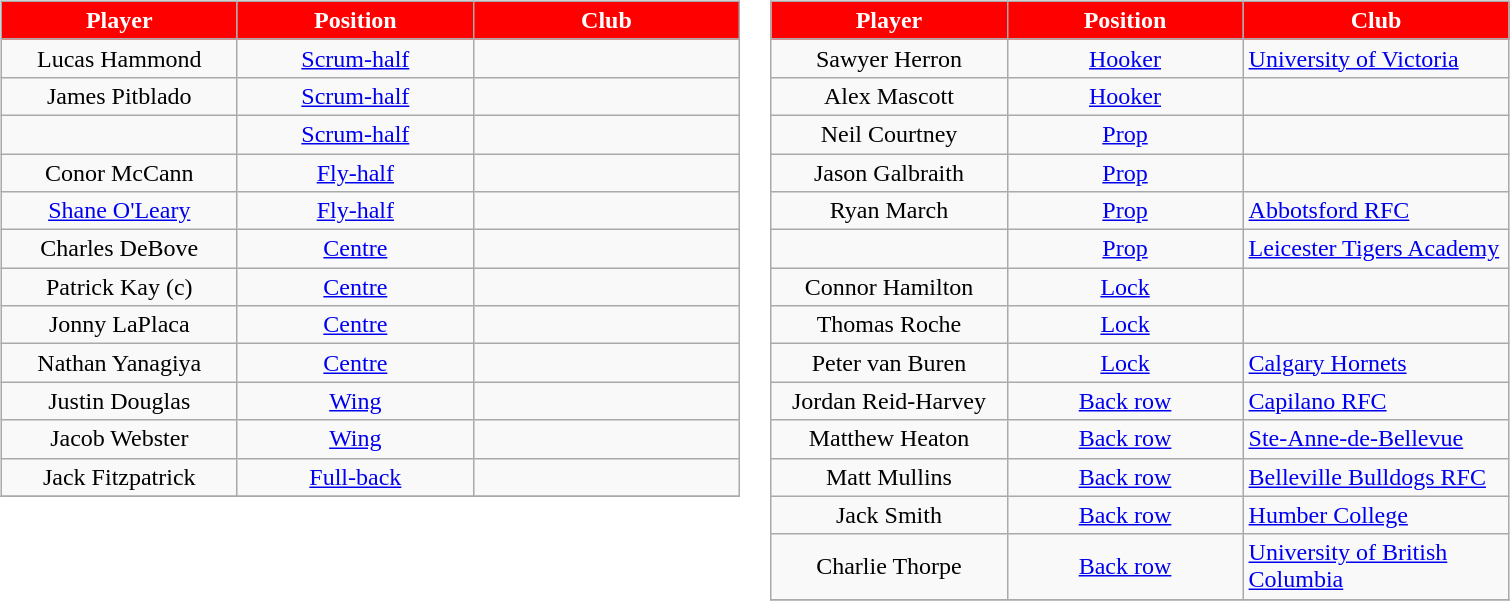<table>
<tr valign=top>
<td><br><table class="wikitable" style="text-align:center">
<tr span style="background:red; color:white;">
<td scope="col" style="width:150px"><strong>Player</strong></td>
<td scope="col" style="width:150px"><strong>Position</strong></td>
<td scope="col" style="width:170px"><strong>Club</strong></td>
</tr>
<tr>
<td>Lucas Hammond</td>
<td><a href='#'>Scrum-half</a></td>
<td style="text-align:left"></td>
</tr>
<tr>
<td>James Pitblado</td>
<td><a href='#'>Scrum-half</a></td>
<td style="text-align:left"></td>
</tr>
<tr>
<td></td>
<td><a href='#'>Scrum-half</a></td>
<td style="text-align:left"></td>
</tr>
<tr>
<td>Conor McCann</td>
<td><a href='#'>Fly-half</a></td>
<td style="text-align:left"></td>
</tr>
<tr>
<td><a href='#'>Shane O'Leary</a></td>
<td><a href='#'>Fly-half</a></td>
<td style="text-align:left"></td>
</tr>
<tr>
<td>Charles DeBove</td>
<td><a href='#'>Centre</a></td>
<td style="text-align:left"></td>
</tr>
<tr>
<td>Patrick Kay (c)</td>
<td><a href='#'>Centre</a></td>
<td style="text-align:left"></td>
</tr>
<tr>
<td>Jonny LaPlaca</td>
<td><a href='#'>Centre</a></td>
<td style="text-align:left"></td>
</tr>
<tr>
<td>Nathan Yanagiya</td>
<td><a href='#'>Centre</a></td>
<td style="text-align:left"></td>
</tr>
<tr>
<td>Justin Douglas</td>
<td><a href='#'>Wing</a></td>
<td style="text-align:left"></td>
</tr>
<tr>
<td>Jacob Webster</td>
<td><a href='#'>Wing</a></td>
<td style="text-align:left"></td>
</tr>
<tr>
<td>Jack Fitzpatrick</td>
<td><a href='#'>Full-back</a></td>
<td style="text-align:left"></td>
</tr>
<tr>
</tr>
</table>
</td>
<td><br><table class="wikitable" style="text-align:center">
<tr span style="background:red; color:white;">
<td scope="col" style="width:150px"><strong>Player</strong></td>
<td scope="col" style="width:150px"><strong>Position</strong></td>
<td scope="col" style="width:170px"><strong>Club</strong></td>
</tr>
<tr>
<td>Sawyer Herron</td>
<td><a href='#'>Hooker</a></td>
<td style="text-align:left"> <a href='#'>University of Victoria</a></td>
</tr>
<tr>
<td>Alex Mascott</td>
<td><a href='#'>Hooker</a></td>
<td style="text-align:left"></td>
</tr>
<tr>
<td>Neil Courtney</td>
<td><a href='#'>Prop</a></td>
<td style="text-align:left"></td>
</tr>
<tr>
<td>Jason Galbraith</td>
<td><a href='#'>Prop</a></td>
<td style="text-align:left"></td>
</tr>
<tr>
<td>Ryan March</td>
<td><a href='#'>Prop</a></td>
<td style="text-align:left"> <a href='#'>Abbotsford RFC</a></td>
</tr>
<tr>
<td></td>
<td><a href='#'>Prop</a></td>
<td style="text-align:left"> <a href='#'>Leicester Tigers Academy</a></td>
</tr>
<tr>
<td>Connor Hamilton</td>
<td><a href='#'>Lock</a></td>
<td style="text-align:left"></td>
</tr>
<tr>
<td>Thomas Roche</td>
<td><a href='#'>Lock</a></td>
<td style="text-align:left"></td>
</tr>
<tr>
<td>Peter van Buren</td>
<td><a href='#'>Lock</a></td>
<td style="text-align:left"> <a href='#'>Calgary Hornets</a></td>
</tr>
<tr>
<td>Jordan Reid-Harvey</td>
<td><a href='#'>Back row</a></td>
<td style="text-align:left"> <a href='#'>Capilano RFC</a></td>
</tr>
<tr>
<td>Matthew Heaton</td>
<td><a href='#'>Back row</a></td>
<td style="text-align:left"> <a href='#'>Ste-Anne-de-Bellevue</a></td>
</tr>
<tr>
<td>Matt Mullins</td>
<td><a href='#'>Back row</a></td>
<td style="text-align:left"> <a href='#'>Belleville Bulldogs RFC</a></td>
</tr>
<tr>
<td>Jack Smith</td>
<td><a href='#'>Back row</a></td>
<td style="text-align:left"> <a href='#'>Humber College</a></td>
</tr>
<tr>
<td>Charlie Thorpe</td>
<td><a href='#'>Back row</a></td>
<td style="text-align:left"> <a href='#'>University of British Columbia</a></td>
</tr>
<tr>
</tr>
</table>
</td>
</tr>
</table>
